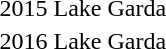<table>
<tr>
<td>2015  Lake Garda</td>
<td></td>
<td></td>
<td></td>
</tr>
<tr>
<td>2016  Lake Garda</td>
<td></td>
<td></td>
<td></td>
</tr>
</table>
